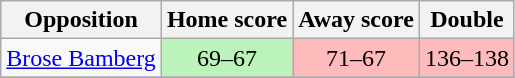<table class="wikitable" style="text-align: center;">
<tr>
<th>Opposition</th>
<th>Home score</th>
<th>Away score</th>
<th>Double</th>
</tr>
<tr>
<td align="left"> <a href='#'>Brose Bamberg</a></td>
<td bgcolor=#BBF3BB>69–67</td>
<td bgcolor=#FFBBBB>71–67</td>
<td bgcolor=#FFBBBB>136–138</td>
</tr>
<tr>
</tr>
</table>
